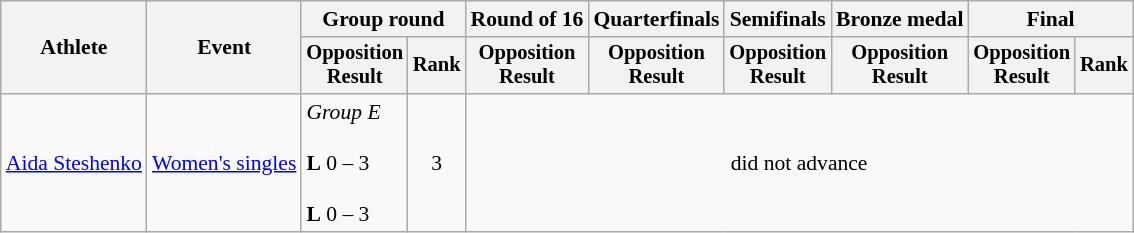<table class="wikitable" style="font-size:90%;">
<tr>
<th rowspan="2">Athlete</th>
<th rowspan="2">Event</th>
<th colspan="2">Group round</th>
<th>Round of 16</th>
<th>Quarterfinals</th>
<th>Semifinals</th>
<th>Bronze medal</th>
<th colspan=2>Final</th>
</tr>
<tr style="font-size:95%">
<th>Opposition<br>Result</th>
<th>Rank</th>
<th>Opposition<br>Result</th>
<th>Opposition<br>Result</th>
<th>Opposition<br>Result</th>
<th>Opposition<br>Result</th>
<th>Opposition<br>Result</th>
<th>Rank</th>
</tr>
<tr align=center>
<td align=left><a href='#'>Aida Steshenko</a></td>
<td align=left><a href='#'>Women's singles</a></td>
<td align=left><em>Group E</em><br><br><strong>L</strong> 0 – 3<br><br><strong>L</strong> 0 – 3</td>
<td>3</td>
<td colspan=6>did not advance</td>
</tr>
</table>
